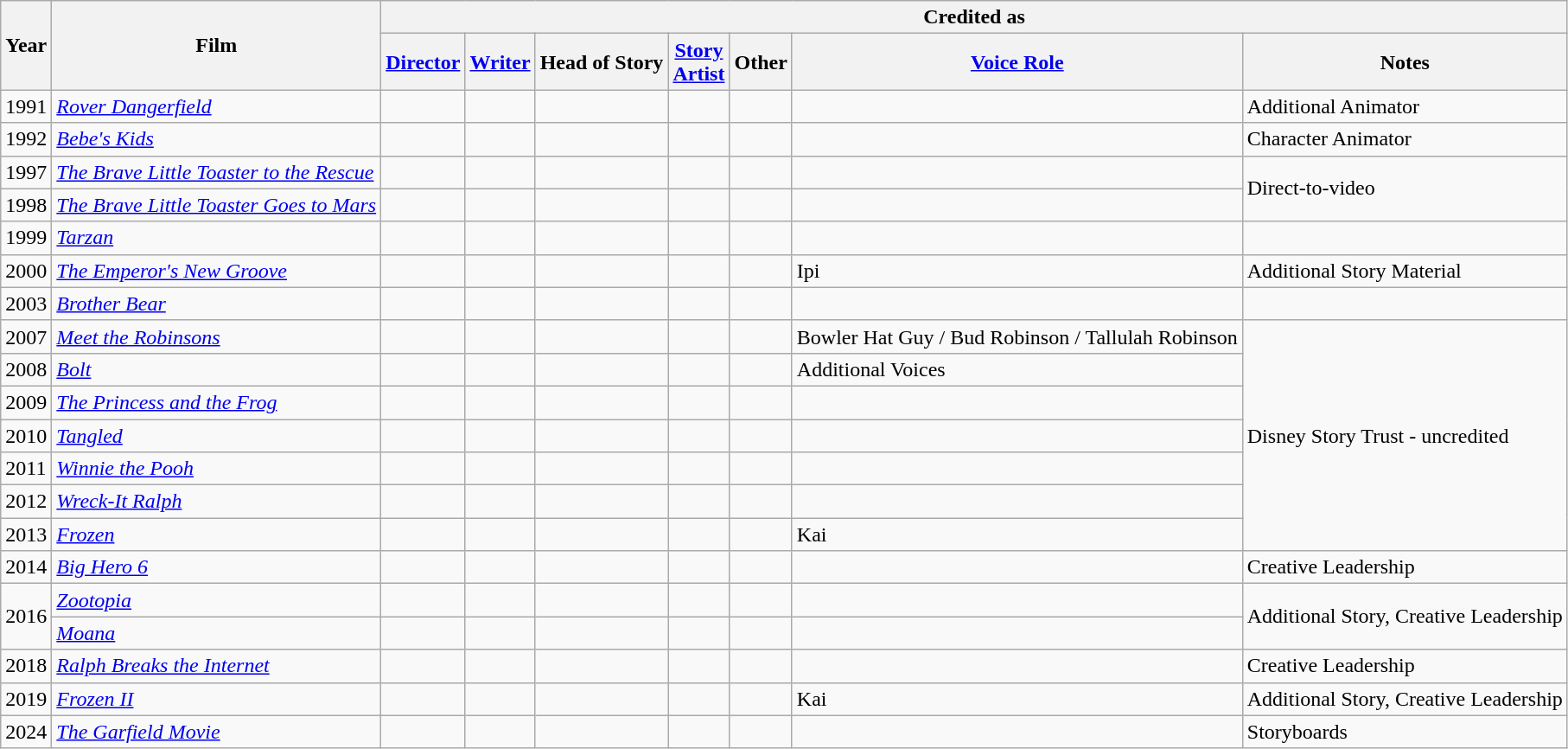<table class="wikitable">
<tr>
<th rowspan="2">Year</th>
<th rowspan="2">Film</th>
<th colspan="7">Credited as</th>
</tr>
<tr>
<th><a href='#'>Director</a></th>
<th><a href='#'>Writer</a></th>
<th>Head of Story<br></th>
<th><a href='#'>Story<br>Artist</a></th>
<th>Other</th>
<th><a href='#'>Voice Role</a></th>
<th>Notes</th>
</tr>
<tr>
<td>1991</td>
<td><em><a href='#'>Rover Dangerfield</a></em></td>
<td></td>
<td></td>
<td></td>
<td></td>
<td></td>
<td></td>
<td>Additional Animator</td>
</tr>
<tr>
<td>1992</td>
<td><em><a href='#'>Bebe's Kids</a></em></td>
<td></td>
<td></td>
<td></td>
<td></td>
<td></td>
<td></td>
<td>Character Animator</td>
</tr>
<tr>
<td>1997</td>
<td><em><a href='#'>The Brave Little Toaster to the Rescue</a></em></td>
<td></td>
<td></td>
<td></td>
<td></td>
<td></td>
<td></td>
<td rowspan="2">Direct-to-video</td>
</tr>
<tr>
<td>1998</td>
<td><em><a href='#'>The Brave Little Toaster Goes to Mars</a></em></td>
<td></td>
<td></td>
<td></td>
<td></td>
<td></td>
<td></td>
</tr>
<tr>
<td>1999</td>
<td><em><a href='#'>Tarzan</a></em></td>
<td></td>
<td></td>
<td></td>
<td></td>
<td></td>
<td></td>
<td></td>
</tr>
<tr>
<td>2000</td>
<td><em><a href='#'>The Emperor's New Groove</a></em></td>
<td></td>
<td></td>
<td></td>
<td></td>
<td></td>
<td>Ipi</td>
<td>Additional Story Material</td>
</tr>
<tr>
<td>2003</td>
<td><em><a href='#'>Brother Bear</a></em></td>
<td></td>
<td></td>
<td></td>
<td></td>
<td></td>
<td></td>
<td></td>
</tr>
<tr>
<td>2007</td>
<td><em><a href='#'>Meet the Robinsons</a></em></td>
<td></td>
<td></td>
<td></td>
<td></td>
<td></td>
<td>Bowler Hat Guy / Bud Robinson / Tallulah Robinson</td>
<td rowspan="7">Disney Story Trust - uncredited<br></td>
</tr>
<tr>
<td>2008</td>
<td><em><a href='#'>Bolt</a></em></td>
<td></td>
<td></td>
<td></td>
<td></td>
<td></td>
<td>Additional Voices</td>
</tr>
<tr>
<td>2009</td>
<td><em><a href='#'>The Princess and the Frog</a></em></td>
<td></td>
<td></td>
<td></td>
<td></td>
<td></td>
<td></td>
</tr>
<tr>
<td>2010</td>
<td><em><a href='#'>Tangled</a></em></td>
<td></td>
<td></td>
<td></td>
<td></td>
<td></td>
<td></td>
</tr>
<tr>
<td>2011</td>
<td><em><a href='#'>Winnie the Pooh</a></em></td>
<td></td>
<td></td>
<td></td>
<td></td>
<td></td>
<td></td>
</tr>
<tr>
<td>2012</td>
<td><em><a href='#'>Wreck-It Ralph</a></em></td>
<td></td>
<td></td>
<td></td>
<td></td>
<td></td>
<td></td>
</tr>
<tr>
<td>2013</td>
<td><em><a href='#'>Frozen</a></em></td>
<td></td>
<td></td>
<td></td>
<td></td>
<td></td>
<td>Kai</td>
</tr>
<tr>
<td>2014</td>
<td><em><a href='#'>Big Hero 6</a></em></td>
<td></td>
<td></td>
<td></td>
<td></td>
<td></td>
<td></td>
<td>Creative Leadership</td>
</tr>
<tr>
<td rowspan="2">2016</td>
<td><em><a href='#'>Zootopia</a></em></td>
<td></td>
<td></td>
<td></td>
<td></td>
<td></td>
<td></td>
<td rowspan="2">Additional Story, Creative Leadership</td>
</tr>
<tr>
<td><em><a href='#'>Moana</a></em></td>
<td></td>
<td></td>
<td></td>
<td></td>
<td></td>
<td></td>
</tr>
<tr>
<td>2018</td>
<td><em><a href='#'>Ralph Breaks the Internet</a></em></td>
<td></td>
<td></td>
<td></td>
<td></td>
<td></td>
<td></td>
<td>Creative Leadership</td>
</tr>
<tr>
<td>2019</td>
<td><em><a href='#'>Frozen II</a></em></td>
<td></td>
<td></td>
<td></td>
<td></td>
<td></td>
<td>Kai</td>
<td>Additional Story, Creative Leadership</td>
</tr>
<tr>
<td>2024</td>
<td><em><a href='#'>The Garfield Movie</a></em></td>
<td></td>
<td></td>
<td></td>
<td></td>
<td></td>
<td></td>
<td>Storyboards</td>
</tr>
</table>
